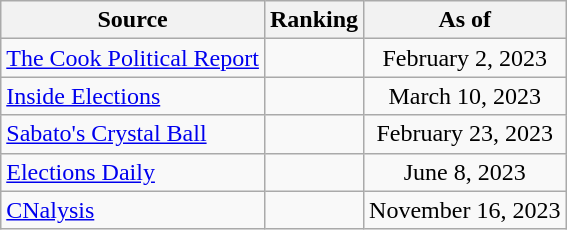<table class="wikitable" style="text-align:center">
<tr>
<th>Source</th>
<th>Ranking</th>
<th>As of</th>
</tr>
<tr>
<td align=left><a href='#'>The Cook Political Report</a></td>
<td></td>
<td>February 2, 2023</td>
</tr>
<tr>
<td align=left><a href='#'>Inside Elections</a></td>
<td></td>
<td>March 10, 2023</td>
</tr>
<tr>
<td align=left><a href='#'>Sabato's Crystal Ball</a></td>
<td></td>
<td>February 23, 2023</td>
</tr>
<tr>
<td align=left><a href='#'>Elections Daily</a></td>
<td></td>
<td>June 8, 2023</td>
</tr>
<tr>
<td align=left><a href='#'>CNalysis</a></td>
<td></td>
<td>November 16, 2023</td>
</tr>
</table>
